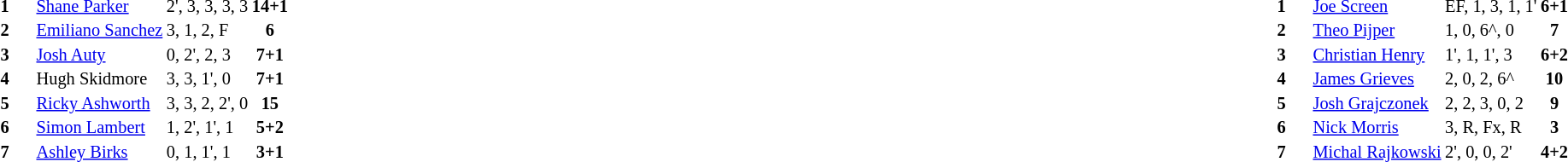<table width="100%">
<tr>
<td valign="top" width="50%"><br><table style="font-size: 85%" cellspacing="1" cellpadding="1" align=LEFT>
<tr>
<td colspan="5"></td>
</tr>
<tr>
<th width=25></th>
<th width=25></th>
</tr>
<tr>
<td></td>
<td><strong>1</strong></td>
<td> <a href='#'>Shane Parker</a></td>
<td>2', 3, 3, 3, 3</td>
<td align=center><strong>14+1</strong></td>
<td></td>
</tr>
<tr>
<td></td>
<td><strong>2</strong></td>
<td> <a href='#'>Emiliano Sanchez</a></td>
<td>3, 1, 2, F</td>
<td align=center><strong>6</strong></td>
<td></td>
</tr>
<tr>
<td></td>
<td><strong>3</strong></td>
<td> <a href='#'>Josh Auty</a></td>
<td>0, 2', 2, 3</td>
<td align=center><strong>7+1</strong></td>
<td></td>
</tr>
<tr>
<td></td>
<td><strong>4</strong></td>
<td> Hugh Skidmore</td>
<td>3, 3, 1', 0</td>
<td align=center><strong>7+1</strong></td>
<td></td>
</tr>
<tr>
<td></td>
<td><strong>5</strong></td>
<td> <a href='#'>Ricky Ashworth</a></td>
<td>3, 3, 2, 2', 0</td>
<td align=center><strong>15</strong></td>
<td></td>
</tr>
<tr>
<td></td>
<td><strong>6</strong></td>
<td> <a href='#'>Simon Lambert</a></td>
<td>1, 2', 1', 1</td>
<td align=center><strong>5+2</strong></td>
<td></td>
</tr>
<tr>
<td></td>
<td><strong>7</strong></td>
<td> <a href='#'>Ashley Birks</a></td>
<td>0, 1, 1', 1</td>
<td align=center><strong>3+1</strong></td>
<td></td>
</tr>
<tr>
<td colspan=5></td>
</tr>
</table>
<table style="font-size: 85%" cellspacing="1" cellpadding="1" align=RIGHT>
<tr>
<td colspan="5"></td>
</tr>
<tr>
<th width="25"></th>
<th width="25"></th>
</tr>
<tr>
<td></td>
<td><strong>1</strong></td>
<td> <a href='#'>Joe Screen</a></td>
<td>EF, 1, 3, 1, 1'</td>
<td align=center><strong>6+1</strong></td>
<td></td>
</tr>
<tr>
<td></td>
<td><strong>2</strong></td>
<td> <a href='#'>Theo Pijper</a></td>
<td>1, 0, 6^, 0</td>
<td align=center><strong>7</strong></td>
<td></td>
</tr>
<tr>
<td></td>
<td><strong>3</strong></td>
<td> <a href='#'>Christian Henry</a></td>
<td>1', 1, 1', 3</td>
<td align=center><strong>6+2</strong></td>
<td></td>
</tr>
<tr>
<td></td>
<td><strong>4</strong></td>
<td> <a href='#'>James Grieves</a></td>
<td>2, 0, 2, 6^</td>
<td align=center><strong>10</strong></td>
<td></td>
</tr>
<tr>
<td></td>
<td><strong>5</strong></td>
<td> <a href='#'>Josh Grajczonek</a></td>
<td>2, 2, 3, 0, 2</td>
<td align=center><strong>9</strong></td>
<td></td>
</tr>
<tr>
<td></td>
<td><strong>6</strong></td>
<td> <a href='#'>Nick Morris</a></td>
<td>3, R, Fx, R</td>
<td align=center><strong>3</strong></td>
<td></td>
</tr>
<tr>
<td></td>
<td><strong>7</strong></td>
<td> <a href='#'>Michal Rajkowski</a></td>
<td>2', 0, 0, 2'</td>
<td align=center><strong>4+2</strong></td>
<td></td>
</tr>
<tr>
<td colspan=5></td>
</tr>
</table>
</td>
</tr>
</table>
